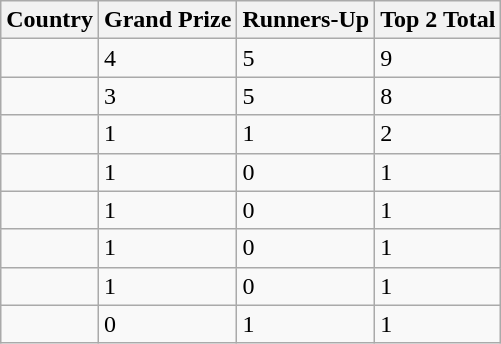<table class="wikitable sortable">
<tr>
<th>Country</th>
<th>Grand Prize</th>
<th>Runners-Up</th>
<th>Top 2 Total</th>
</tr>
<tr>
<td></td>
<td>4</td>
<td>5</td>
<td>9</td>
</tr>
<tr>
<td></td>
<td>3</td>
<td>5</td>
<td>8</td>
</tr>
<tr>
<td></td>
<td>1</td>
<td>1</td>
<td>2</td>
</tr>
<tr>
<td></td>
<td>1</td>
<td>0</td>
<td>1</td>
</tr>
<tr>
<td></td>
<td>1</td>
<td>0</td>
<td>1</td>
</tr>
<tr>
<td></td>
<td>1</td>
<td>0</td>
<td>1</td>
</tr>
<tr>
<td></td>
<td>1</td>
<td>0</td>
<td>1</td>
</tr>
<tr>
<td></td>
<td>0</td>
<td>1</td>
<td>1</td>
</tr>
</table>
